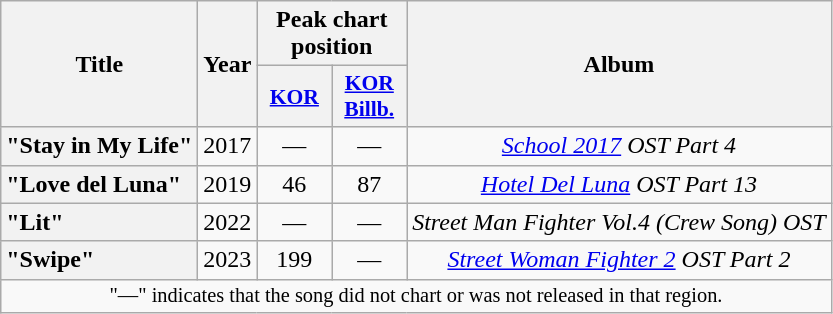<table class="wikitable plainrowheaders" style="text-align:center">
<tr>
<th scope="col" rowspan="2">Title</th>
<th scope="col" rowspan="2">Year</th>
<th scope="col" colspan="2">Peak chart position</th>
<th scope="col" rowspan="2">Album</th>
</tr>
<tr>
<th scope="col" style="width:3em;font-size:90%"><a href='#'>KOR</a><br></th>
<th scope="col" style="width:3em;font-size:90%"><a href='#'>KOR<br>Billb.</a><br></th>
</tr>
<tr>
<th scope="row" style="text-align: left">"Stay in My Life"<br></th>
<td>2017</td>
<td>—</td>
<td>—</td>
<td><em><a href='#'>School 2017</a> OST Part 4</em></td>
</tr>
<tr>
<th scope="row" style="text-align: left">"Love del Luna"<br></th>
<td>2019</td>
<td>46</td>
<td>87</td>
<td><em><a href='#'>Hotel Del Luna</a> OST Part 13</em></td>
</tr>
<tr>
<th scope="row" style="text-align: left">"Lit" <br></th>
<td>2022</td>
<td>—</td>
<td>—</td>
<td><em>Street Man Fighter Vol.4 (Crew Song) OST</em></td>
</tr>
<tr>
<th scope="row" style="text-align: left">"Swipe" <br></th>
<td>2023</td>
<td>199</td>
<td>—</td>
<td><em><a href='#'>Street Woman Fighter 2</a> OST Part 2</em></td>
</tr>
<tr>
<td colspan="5" style="font-size:85%">"—" indicates that the song did not chart or was not released in that region.</td>
</tr>
</table>
